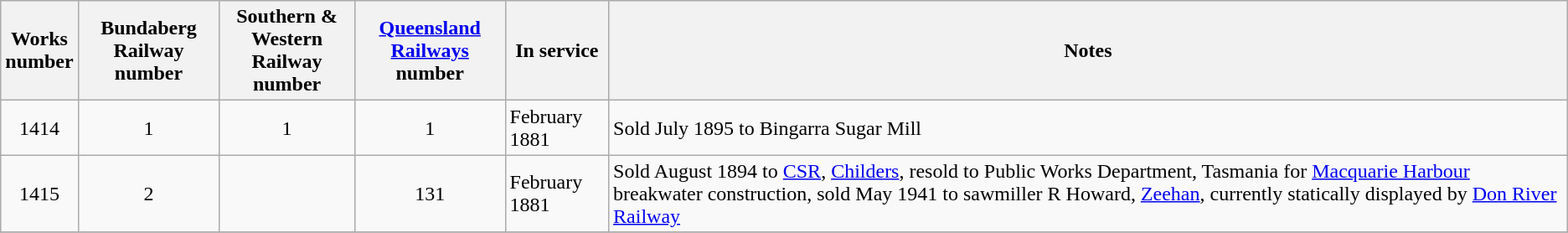<table class="wikitable sortable">
<tr>
<th>Works<br>number</th>
<th>Bundaberg Railway<br>number</th>
<th>Southern & Western<br>Railway number</th>
<th><a href='#'>Queensland Railways</a><br>number</th>
<th>In service</th>
<th>Notes</th>
</tr>
<tr>
<td align=center>1414</td>
<td align=center>1</td>
<td align=center>1</td>
<td align=center>1</td>
<td>February 1881</td>
<td>Sold July 1895 to Bingarra Sugar Mill</td>
</tr>
<tr>
<td align=center>1415</td>
<td align=center>2</td>
<td align=center></td>
<td align=center>131</td>
<td>February 1881</td>
<td>Sold August 1894 to <a href='#'>CSR</a>, <a href='#'>Childers</a>, resold to Public Works Department, Tasmania for <a href='#'>Macquarie Harbour</a> breakwater construction, sold May 1941 to sawmiller R Howard, <a href='#'>Zeehan</a>, currently statically displayed by <a href='#'>Don River Railway</a></td>
</tr>
<tr>
</tr>
</table>
